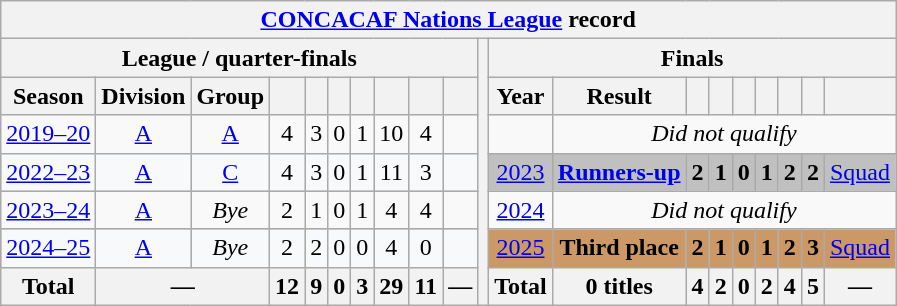<table class="wikitable" style="text-align: center;">
<tr>
<th colspan="20"><a href='#'>CONCACAF Nations League</a> record</th>
</tr>
<tr>
<th colspan="10">League / quarter-finals</th>
<th rowspan="7"></th>
<th colspan="9">Finals</th>
</tr>
<tr>
<th>Season</th>
<th>Division</th>
<th>Group</th>
<th></th>
<th></th>
<th></th>
<th></th>
<th></th>
<th></th>
<th></th>
<th>Year</th>
<th>Result</th>
<th></th>
<th></th>
<th></th>
<th></th>
<th></th>
<th></th>
<th></th>
</tr>
<tr>
<td><a href='#'>2019–20</a></td>
<td><a href='#'>A</a></td>
<td><a href='#'>A</a></td>
<td>4</td>
<td>3</td>
<td>0</td>
<td>1</td>
<td>10</td>
<td>4</td>
<td></td>
<td></td>
<td colspan="8"><em>Did not qualify</em></td>
</tr>
<tr bgcolor=silver>
<td bgcolor="#f8f9fa"><a href='#'>2022–23</a></td>
<td bgcolor="#f8f9fa"><a href='#'>A</a></td>
<td bgcolor="#f8f9fa"><a href='#'>C</a></td>
<td bgcolor="#f8f9fa">4</td>
<td bgcolor="#f8f9fa">3</td>
<td bgcolor="#f8f9fa">0</td>
<td bgcolor="#f8f9fa">1</td>
<td bgcolor="#f8f9fa">11</td>
<td bgcolor="#f8f9fa">3</td>
<td bgcolor="#f8f9fa"></td>
<td> <a href='#'>2023</a></td>
<td><strong><a href='#'>Runners-up</a></strong></td>
<td><strong>2</strong></td>
<td><strong>1</strong></td>
<td><strong>0</strong></td>
<td><strong>1</strong></td>
<td><strong>2</strong></td>
<td><strong>2</strong></td>
<td><a href='#'>Squad</a></td>
</tr>
<tr>
<td><a href='#'>2023–24</a></td>
<td><a href='#'>A</a></td>
<td><em>Bye</em></td>
<td>2</td>
<td>1</td>
<td>0</td>
<td>1</td>
<td>4</td>
<td>4</td>
<td></td>
<td> <a href='#'>2024</a></td>
<td colspan="8"><em>Did not qualify</em></td>
</tr>
<tr bgcolor=#c96>
<td bgcolor="#f8f9fa"><a href='#'>2024–25</a></td>
<td bgcolor="#f8f9fa"><a href='#'>A</a></td>
<td bgcolor="#f8f9fa"><em>Bye</em></td>
<td bgcolor="#f8f9fa">2</td>
<td bgcolor="#f8f9fa">2</td>
<td bgcolor="#f8f9fa">0</td>
<td bgcolor="#f8f9fa">0</td>
<td bgcolor="#f8f9fa">4</td>
<td bgcolor="#f8f9fa">0</td>
<td bgcolor="#f8f9fa"></td>
<td> <a href='#'>2025</a></td>
<td><strong>Third place</strong></td>
<td><strong>2</strong></td>
<td><strong>1</strong></td>
<td><strong>0</strong></td>
<td><strong>1</strong></td>
<td><strong>2</strong></td>
<td><strong>3</strong></td>
<td><a href='#'>Squad</a></td>
</tr>
<tr>
<th>Total</th>
<th colspan="2">—</th>
<th>12</th>
<th>9</th>
<th>0</th>
<th>3</th>
<th>29</th>
<th>11</th>
<th>—</th>
<th>Total</th>
<th>0 titles</th>
<th>4</th>
<th>2</th>
<th>0</th>
<th>2</th>
<th>4</th>
<th>5</th>
<th>—</th>
</tr>
</table>
